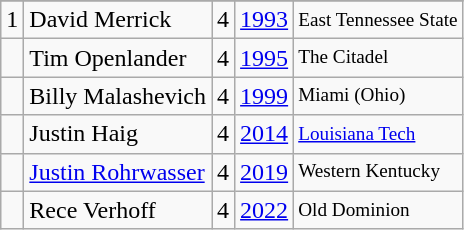<table class="wikitable">
<tr>
</tr>
<tr>
<td>1</td>
<td>David Merrick</td>
<td>4</td>
<td><a href='#'>1993</a></td>
<td style="font-size:80%;">East Tennessee State</td>
</tr>
<tr>
<td></td>
<td>Tim Openlander</td>
<td>4</td>
<td><a href='#'>1995</a></td>
<td style="font-size:80%;">The Citadel</td>
</tr>
<tr>
<td></td>
<td>Billy Malashevich</td>
<td>4</td>
<td><a href='#'>1999</a></td>
<td style="font-size:80%;">Miami (Ohio)</td>
</tr>
<tr>
<td></td>
<td>Justin Haig</td>
<td>4</td>
<td><a href='#'>2014</a></td>
<td style="font-size:80%;"><a href='#'>Louisiana Tech</a></td>
</tr>
<tr>
<td></td>
<td><a href='#'>Justin Rohrwasser</a></td>
<td>4</td>
<td><a href='#'>2019</a></td>
<td style="font-size:80%;">Western Kentucky</td>
</tr>
<tr>
<td></td>
<td>Rece Verhoff</td>
<td>4</td>
<td><a href='#'>2022</a></td>
<td style="font-size:80%;">Old Dominion</td>
</tr>
</table>
